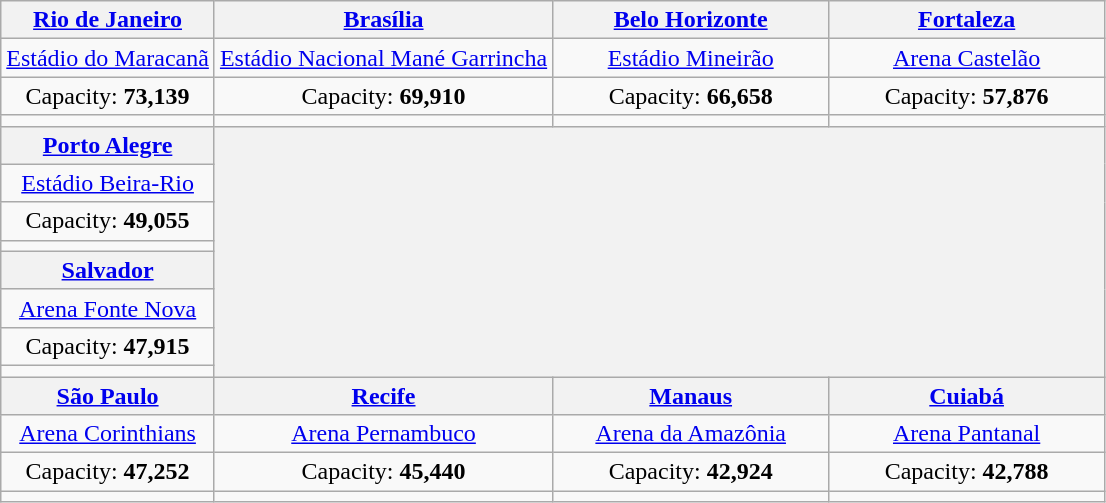<table class="wikitable" style="text-align:center">
<tr>
<th><a href='#'>Rio de Janeiro</a></th>
<th><a href='#'>Brasília</a></th>
<th width="25%"><a href='#'>Belo Horizonte</a></th>
<th width="25%"><a href='#'>Fortaleza</a></th>
</tr>
<tr>
<td><a href='#'>Estádio do Maracanã</a></td>
<td><a href='#'>Estádio Nacional Mané Garrincha</a></td>
<td><a href='#'>Estádio Mineirão</a></td>
<td><a href='#'>Arena Castelão</a></td>
</tr>
<tr>
<td>Capacity: <strong>73,139</strong></td>
<td>Capacity: <strong>69,910</strong></td>
<td>Capacity: <strong>66,658</strong></td>
<td>Capacity: <strong>57,876</strong></td>
</tr>
<tr>
<td></td>
<td></td>
<td></td>
<td></td>
</tr>
<tr>
<th><a href='#'>Porto Alegre</a></th>
<th colspan="3" rowspan="8"></th>
</tr>
<tr>
<td><a href='#'>Estádio Beira-Rio</a></td>
</tr>
<tr>
<td>Capacity: <strong>49,055</strong></td>
</tr>
<tr>
<td></td>
</tr>
<tr>
<th><a href='#'>Salvador</a></th>
</tr>
<tr>
<td><a href='#'>Arena Fonte Nova</a></td>
</tr>
<tr>
<td>Capacity: <strong>47,915</strong></td>
</tr>
<tr>
<td></td>
</tr>
<tr>
<th><a href='#'>São Paulo</a></th>
<th><a href='#'>Recife</a></th>
<th><a href='#'>Manaus</a></th>
<th><a href='#'>Cuiabá</a></th>
</tr>
<tr>
<td><a href='#'>Arena Corinthians</a></td>
<td><a href='#'>Arena Pernambuco</a></td>
<td><a href='#'>Arena da Amazônia</a></td>
<td><a href='#'>Arena Pantanal</a></td>
</tr>
<tr>
<td>Capacity: <strong>47,252</strong></td>
<td>Capacity: <strong>45,440</strong></td>
<td>Capacity: <strong>42,924</strong></td>
<td>Capacity: <strong>42,788</strong></td>
</tr>
<tr>
<td></td>
<td></td>
<td></td>
<td></td>
</tr>
</table>
